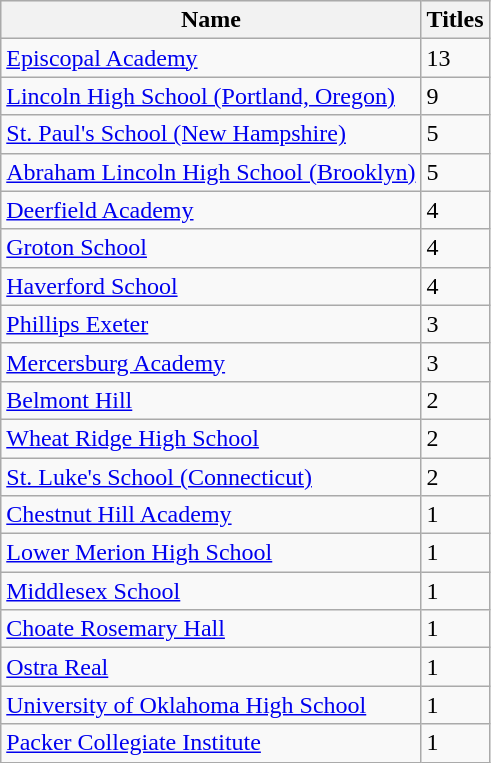<table class="wikitable">
<tr style="background:#EFEFEF">
<th>Name</th>
<th>Titles</th>
</tr>
<tr>
<td><a href='#'>Episcopal Academy</a></td>
<td>13</td>
</tr>
<tr>
<td><a href='#'>Lincoln High School (Portland, Oregon)</a></td>
<td>9</td>
</tr>
<tr>
<td><a href='#'>St. Paul's School (New Hampshire)</a></td>
<td>5</td>
</tr>
<tr>
<td><a href='#'>Abraham Lincoln High School (Brooklyn)</a></td>
<td>5</td>
</tr>
<tr>
<td><a href='#'>Deerfield Academy</a></td>
<td>4</td>
</tr>
<tr>
<td><a href='#'>Groton School</a></td>
<td>4</td>
</tr>
<tr>
<td><a href='#'>Haverford School</a></td>
<td>4</td>
</tr>
<tr>
<td><a href='#'>Phillips Exeter</a></td>
<td>3</td>
</tr>
<tr>
<td><a href='#'>Mercersburg Academy</a></td>
<td>3</td>
</tr>
<tr>
<td><a href='#'>Belmont Hill</a></td>
<td>2</td>
</tr>
<tr>
<td><a href='#'>Wheat Ridge High School</a></td>
<td>2</td>
</tr>
<tr>
<td><a href='#'>St. Luke's School (Connecticut)</a></td>
<td>2</td>
</tr>
<tr>
<td><a href='#'>Chestnut Hill Academy</a></td>
<td>1</td>
</tr>
<tr>
<td><a href='#'>Lower Merion High School</a></td>
<td>1</td>
</tr>
<tr>
<td><a href='#'>Middlesex School</a></td>
<td>1</td>
</tr>
<tr>
<td><a href='#'>Choate Rosemary Hall</a></td>
<td>1</td>
</tr>
<tr>
<td><a href='#'>Ostra Real</a></td>
<td>1</td>
</tr>
<tr>
<td><a href='#'>University of Oklahoma High School</a></td>
<td>1</td>
</tr>
<tr>
<td><a href='#'>Packer Collegiate Institute</a></td>
<td>1</td>
</tr>
</table>
